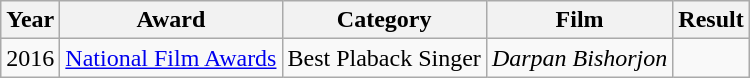<table class="wikitable">
<tr>
<th>Year</th>
<th>Award</th>
<th>Category</th>
<th>Film</th>
<th>Result</th>
</tr>
<tr>
<td>2016</td>
<td><a href='#'>National Film Awards</a></td>
<td>Best Plaback Singer</td>
<td><em>Darpan Bishorjon</em></td>
<td></td>
</tr>
</table>
